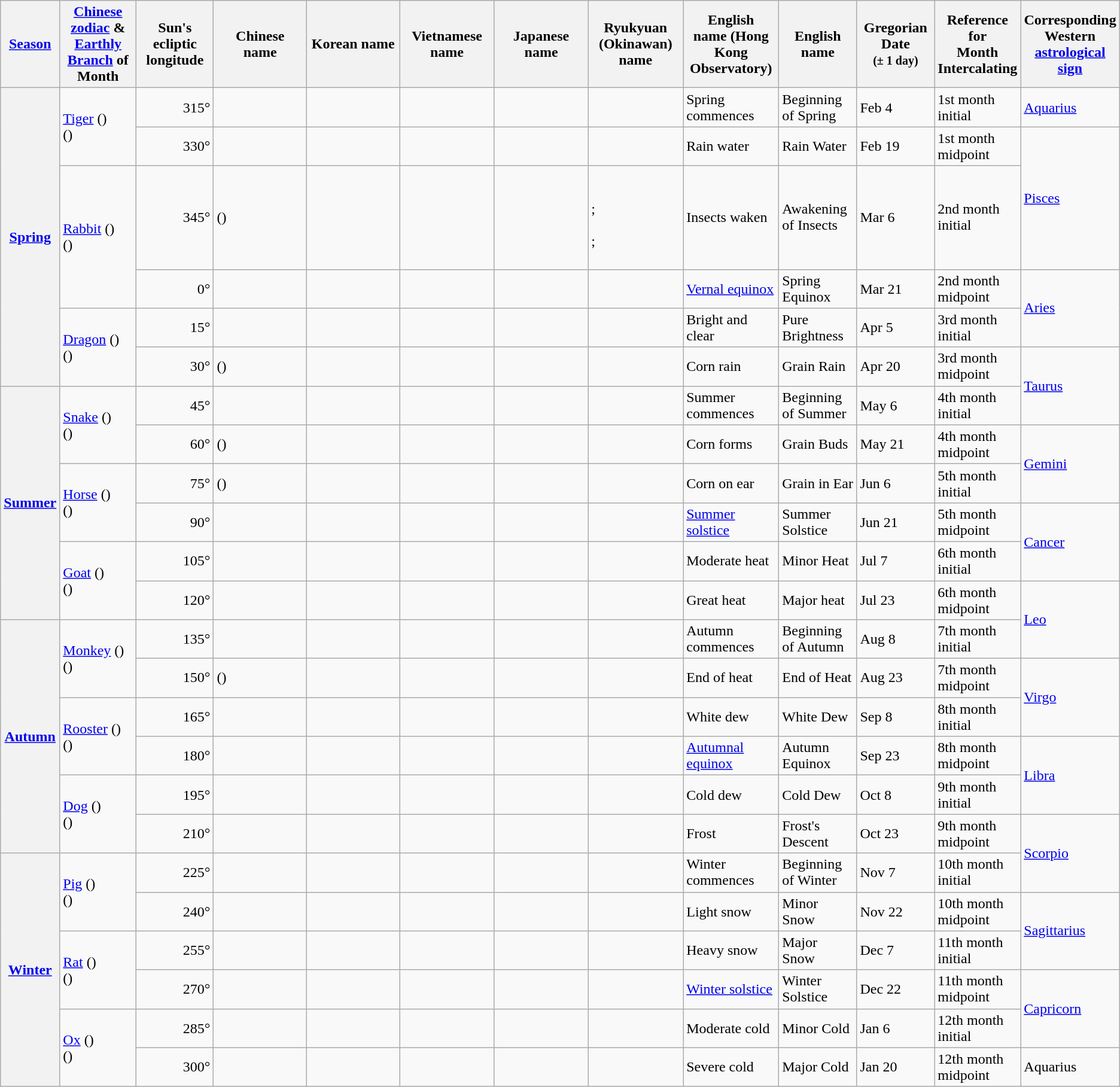<table class="wikitable">
<tr style="background:#efefef;">
<th><a href='#'>Season</a></th>
<th style="width: 80px;"><a href='#'>Chinese zodiac</a> & <a href='#'>Earthly Branch</a> of Month</th>
<th style="width: 80px;">Sun's ecliptic<br>longitude</th>
<th style="width: 100px;">Chinese<br>name</th>
<th style="width: 100px;">Korean name</th>
<th style="width: 100px;">Vietnamese<br>name</th>
<th style="width: 100px;">Japanese<br>name</th>
<th style="width: 100px;">Ryukyuan<br>(Okinawan) name</th>
<th style="width: 100px;">English<br>name (Hong Kong Observatory)</th>
<th style="width: 80px;">English<br>name</th>
<th style="width: 80px;">Gregorian<br>Date<br><small>(± 1 day)</small></th>
<th style="width: 80px;">Reference for<br>Month Intercalating</th>
<th style="width: 80px;">Corresponding Western <a href='#'>astrological sign</a></th>
</tr>
<tr style="background:#;">
<th rowspan="6"><a href='#'>Spring</a></th>
<td rowspan="2" style="background:#;"><a href='#'>Tiger</a> ()<br> ()</td>
<td align="right">315°</td>
<td><br></td>
<td><br></td>
<td> </td>
<td><br></td>
<td><br></td>
<td>Spring commences</td>
<td>Beginning of Spring</td>
<td>Feb 4</td>
<td>1st month initial</td>
<td style="background:#;"><a href='#'>Aquarius</a></td>
</tr>
<tr style="background:#;">
<td align="right">330°</td>
<td><br></td>
<td><br></td>
<td> </td>
<td><br></td>
<td><br></td>
<td>Rain water</td>
<td>Rain Water</td>
<td>Feb 19</td>
<td>1st month midpoint</td>
<td style="background:#;" rowspan="2"><a href='#'>Pisces</a></td>
</tr>
<tr style="background:#;">
<td rowspan="2" style="background:#;"><a href='#'>Rabbit</a> ()<br> ()</td>
<td align="right">345°</td>
<td> ()<br></td>
<td><br></td>
<td> </td>
<td><br></td>
<td><br><br>;<br>
<br>;<br>
<br></td>
<td>Insects waken</td>
<td>Awakening of Insects</td>
<td>Mar 6</td>
<td>2nd month initial</td>
</tr>
<tr style="background:#;">
<td align="right">0°</td>
<td><br></td>
<td><br></td>
<td> </td>
<td><br></td>
<td><br></td>
<td><a href='#'>Vernal equinox</a></td>
<td>Spring Equinox</td>
<td>Mar 21</td>
<td>2nd month midpoint</td>
<td style="background:#;" rowspan="2"><a href='#'>Aries</a></td>
</tr>
<tr style="background:#;">
<td rowspan="2" style="background:#;"><a href='#'>Dragon</a> ()<br> ()</td>
<td align="right">15°</td>
<td><br></td>
<td><br></td>
<td> </td>
<td><br></td>
<td><br></td>
<td>Bright and clear</td>
<td>Pure Brightness</td>
<td>Apr 5</td>
<td>3rd month initial</td>
</tr>
<tr style="background:#;">
<td align="right">30°</td>
<td> ()<br></td>
<td><br></td>
<td> </td>
<td><br></td>
<td><br></td>
<td>Corn rain</td>
<td>Grain Rain</td>
<td>Apr 20</td>
<td>3rd month midpoint</td>
<td style="background:#;" rowspan="2"><a href='#'>Taurus</a></td>
</tr>
<tr style="background:#;">
<th rowspan="6"><a href='#'>Summer</a></th>
<td rowspan="2" style="background:#;"><a href='#'>Snake</a> ()<br> ()</td>
<td align="right">45°</td>
<td><br></td>
<td><br></td>
<td> </td>
<td><br></td>
<td><br></td>
<td>Summer commences</td>
<td>Beginning of Summer</td>
<td>May 6</td>
<td>4th month initial</td>
</tr>
<tr style="background:#;">
<td align="right">60°</td>
<td> ()<br></td>
<td><br></td>
<td> </td>
<td><br></td>
<td><br></td>
<td>Corn forms</td>
<td>Grain Buds</td>
<td>May 21</td>
<td>4th month midpoint</td>
<td style="background:#;" rowspan="2"><a href='#'>Gemini</a></td>
</tr>
<tr style="background:#;">
<td rowspan="2" style="background:#;"><a href='#'>Horse</a> ()<br> ()</td>
<td align="right">75°</td>
<td> ()<br></td>
<td><br></td>
<td> </td>
<td><br></td>
<td><br></td>
<td>Corn on ear</td>
<td>Grain in Ear</td>
<td>Jun 6</td>
<td>5th month initial</td>
</tr>
<tr style="background:#;">
<td align="right">90°</td>
<td><br></td>
<td><br></td>
<td> </td>
<td><br></td>
<td><br></td>
<td><a href='#'>Summer solstice</a></td>
<td>Summer Solstice</td>
<td>Jun 21</td>
<td>5th month midpoint</td>
<td style="background:#;" rowspan="2"><a href='#'>Cancer</a></td>
</tr>
<tr style="background:#;">
<td rowspan="2" style="background:#;"><a href='#'>Goat</a> ()<br> ()</td>
<td align="right">105°</td>
<td><br></td>
<td><br></td>
<td> </td>
<td><br></td>
<td><br></td>
<td>Moderate heat</td>
<td>Minor Heat</td>
<td>Jul 7</td>
<td>6th month initial</td>
</tr>
<tr style="background:#;">
<td align="right">120°</td>
<td><br></td>
<td><br></td>
<td> </td>
<td><br></td>
<td><br></td>
<td>Great heat</td>
<td>Major heat</td>
<td>Jul 23</td>
<td>6th month midpoint</td>
<td style="background:#;" rowspan="2"><a href='#'>Leo</a></td>
</tr>
<tr style="background:#;">
<th rowspan="6"><a href='#'>Autumn</a></th>
<td rowspan="2" style="background:#;"><a href='#'>Monkey</a> ()<br> ()</td>
<td align="right">135°</td>
<td><br></td>
<td><br></td>
<td> </td>
<td><br></td>
<td><br></td>
<td>Autumn commences</td>
<td>Beginning of Autumn</td>
<td>Aug 8</td>
<td>7th month initial</td>
</tr>
<tr style="background:#;">
<td align="right">150°</td>
<td> ()<br></td>
<td><br></td>
<td> </td>
<td><br></td>
<td><br></td>
<td>End of heat</td>
<td>End of Heat</td>
<td>Aug 23</td>
<td>7th month midpoint</td>
<td style="background:#;" rowspan="2"><a href='#'>Virgo</a></td>
</tr>
<tr style="background:#;">
<td rowspan="2" style="background:#;"><a href='#'>Rooster</a> ()<br> ()</td>
<td align="right">165°</td>
<td><br></td>
<td><br></td>
<td> </td>
<td><br></td>
<td><br></td>
<td>White dew</td>
<td>White Dew</td>
<td>Sep 8</td>
<td>8th month initial</td>
</tr>
<tr style="background:#;">
<td align="right">180°</td>
<td><br></td>
<td><br></td>
<td> </td>
<td><br></td>
<td><br></td>
<td><a href='#'>Autumnal equinox</a></td>
<td>Autumn Equinox</td>
<td>Sep 23</td>
<td>8th month midpoint</td>
<td style="background:#;" rowspan="2"><a href='#'>Libra</a></td>
</tr>
<tr style="background:#;">
<td rowspan="2" style="background:#;"><a href='#'>Dog</a> ()<br> ()</td>
<td align="right">195°</td>
<td><br></td>
<td><br></td>
<td> </td>
<td><br></td>
<td><br></td>
<td>Cold dew</td>
<td>Cold Dew</td>
<td>Oct 8</td>
<td>9th month initial</td>
</tr>
<tr style="background:#;">
<td align="right">210°</td>
<td><br></td>
<td><br></td>
<td> </td>
<td><br></td>
<td><br></td>
<td>Frost</td>
<td>Frost's Descent</td>
<td>Oct 23</td>
<td>9th month midpoint</td>
<td style="background:#;" rowspan="2"><a href='#'>Scorpio</a></td>
</tr>
<tr style="background:#;">
<th rowspan="6"><a href='#'>Winter</a></th>
<td rowspan="2" style="background:#;"><a href='#'>Pig</a> ()<br> ()</td>
<td align="right">225°</td>
<td><br></td>
<td><br></td>
<td> </td>
<td><br></td>
<td><br></td>
<td>Winter commences</td>
<td>Beginning of Winter</td>
<td>Nov 7</td>
<td>10th month initial</td>
</tr>
<tr style="background:#;">
<td align="right">240°</td>
<td><br></td>
<td><br></td>
<td> </td>
<td><br></td>
<td><br></td>
<td>Light snow</td>
<td>Minor Snow</td>
<td>Nov 22</td>
<td>10th month midpoint</td>
<td style="background:#;" rowspan="2"><a href='#'>Sagittarius</a></td>
</tr>
<tr style="background:#;">
<td rowspan="2" style="background:#;"><a href='#'>Rat</a> ()<br> ()</td>
<td align="right">255°</td>
<td><br></td>
<td><br></td>
<td> </td>
<td><br></td>
<td><br></td>
<td>Heavy snow</td>
<td>Major Snow</td>
<td>Dec 7</td>
<td>11th month initial</td>
</tr>
<tr style="background:#;">
<td align="right">270°</td>
<td><br></td>
<td><br></td>
<td> </td>
<td><br></td>
<td><br></td>
<td><a href='#'>Winter solstice</a></td>
<td>Winter Solstice</td>
<td>Dec 22</td>
<td>11th month midpoint</td>
<td style="background:#;" rowspan="2"><a href='#'>Capricorn</a></td>
</tr>
<tr style="background:#;">
<td rowspan="2" style="background:#;"><a href='#'>Ox</a> ()<br> ()</td>
<td align="right">285°</td>
<td><br></td>
<td><br></td>
<td> </td>
<td><br></td>
<td><br></td>
<td>Moderate cold</td>
<td>Minor Cold</td>
<td>Jan 6</td>
<td>12th month initial</td>
</tr>
<tr style="background:#;">
<td align="right">300°</td>
<td><br></td>
<td><br></td>
<td> </td>
<td><br></td>
<td><br></td>
<td>Severe cold</td>
<td>Major Cold</td>
<td>Jan 20</td>
<td>12th month midpoint</td>
<td style="background:#;">Aquarius</td>
</tr>
</table>
